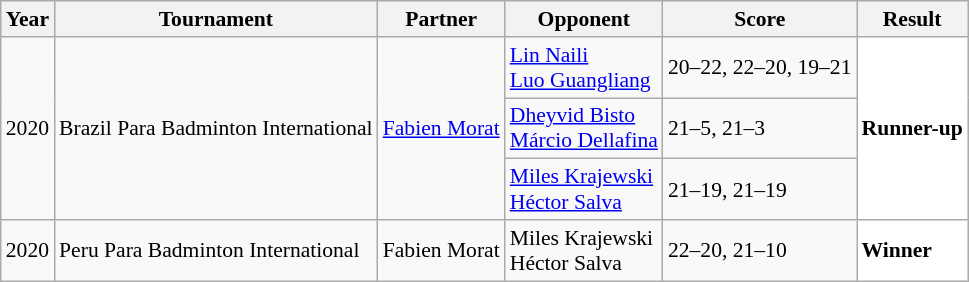<table class="sortable wikitable" style="font-size: 90%;">
<tr>
<th>Year</th>
<th>Tournament</th>
<th>Partner</th>
<th>Opponent</th>
<th>Score</th>
<th>Result</th>
</tr>
<tr>
<td rowspan="3" align="center">2020</td>
<td rowspan="3" align="left">Brazil Para Badminton International</td>
<td rowspan="3" align="left"> <a href='#'>Fabien Morat</a></td>
<td align="left"> <a href='#'>Lin Naili</a><br> <a href='#'>Luo Guangliang</a></td>
<td align="left">20–22, 22–20, 19–21</td>
<td rowspan="3" style="text-align:left; background:white"> <strong>Runner-up</strong></td>
</tr>
<tr>
<td align="left"> <a href='#'>Dheyvid Bisto</a><br> <a href='#'>Márcio Dellafina</a></td>
<td align="left">21–5, 21–3</td>
</tr>
<tr>
<td align="left"> <a href='#'>Miles Krajewski</a><br> <a href='#'>Héctor Salva</a></td>
<td align="left">21–19, 21–19</td>
</tr>
<tr>
<td align="center">2020</td>
<td align="left">Peru Para Badminton International</td>
<td align="left"> Fabien Morat</td>
<td align="left"> Miles Krajewski<br> Héctor Salva</td>
<td align="left">22–20, 21–10</td>
<td style="text-align:left; background:white"> <strong>Winner</strong></td>
</tr>
</table>
